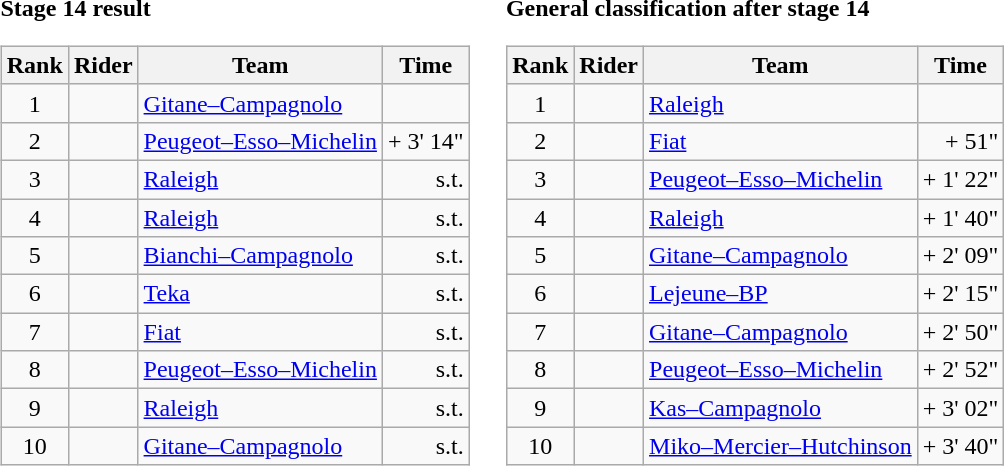<table>
<tr>
<td><strong>Stage 14 result</strong><br><table class="wikitable">
<tr>
<th scope="col">Rank</th>
<th scope="col">Rider</th>
<th scope="col">Team</th>
<th scope="col">Time</th>
</tr>
<tr>
<td style="text-align:center;">1</td>
<td></td>
<td><a href='#'>Gitane–Campagnolo</a></td>
<td style="text-align:right;"></td>
</tr>
<tr>
<td style="text-align:center;">2</td>
<td></td>
<td><a href='#'>Peugeot–Esso–Michelin</a></td>
<td style="text-align:right;">+ 3' 14"</td>
</tr>
<tr>
<td style="text-align:center;">3</td>
<td></td>
<td><a href='#'>Raleigh</a></td>
<td style="text-align:right;">s.t.</td>
</tr>
<tr>
<td style="text-align:center;">4</td>
<td></td>
<td><a href='#'>Raleigh</a></td>
<td style="text-align:right;">s.t.</td>
</tr>
<tr>
<td style="text-align:center;">5</td>
<td></td>
<td><a href='#'>Bianchi–Campagnolo</a></td>
<td style="text-align:right;">s.t.</td>
</tr>
<tr>
<td style="text-align:center;">6</td>
<td></td>
<td><a href='#'>Teka</a></td>
<td style="text-align:right;">s.t.</td>
</tr>
<tr>
<td style="text-align:center;">7</td>
<td></td>
<td><a href='#'>Fiat</a></td>
<td style="text-align:right;">s.t.</td>
</tr>
<tr>
<td style="text-align:center;">8</td>
<td></td>
<td><a href='#'>Peugeot–Esso–Michelin</a></td>
<td style="text-align:right;">s.t.</td>
</tr>
<tr>
<td style="text-align:center;">9</td>
<td></td>
<td><a href='#'>Raleigh</a></td>
<td style="text-align:right;">s.t.</td>
</tr>
<tr>
<td style="text-align:center;">10</td>
<td></td>
<td><a href='#'>Gitane–Campagnolo</a></td>
<td style="text-align:right;">s.t.</td>
</tr>
</table>
</td>
<td></td>
<td><strong>General classification after stage 14</strong><br><table class="wikitable">
<tr>
<th scope="col">Rank</th>
<th scope="col">Rider</th>
<th scope="col">Team</th>
<th scope="col">Time</th>
</tr>
<tr>
<td style="text-align:center;">1</td>
<td> </td>
<td><a href='#'>Raleigh</a></td>
<td style="text-align:right;"></td>
</tr>
<tr>
<td style="text-align:center;">2</td>
<td></td>
<td><a href='#'>Fiat</a></td>
<td style="text-align:right;">+ 51"</td>
</tr>
<tr>
<td style="text-align:center;">3</td>
<td></td>
<td><a href='#'>Peugeot–Esso–Michelin</a></td>
<td style="text-align:right;">+ 1' 22"</td>
</tr>
<tr>
<td style="text-align:center;">4</td>
<td></td>
<td><a href='#'>Raleigh</a></td>
<td style="text-align:right;">+ 1' 40"</td>
</tr>
<tr>
<td style="text-align:center;">5</td>
<td></td>
<td><a href='#'>Gitane–Campagnolo</a></td>
<td style="text-align:right;">+ 2' 09"</td>
</tr>
<tr>
<td style="text-align:center;">6</td>
<td></td>
<td><a href='#'>Lejeune–BP</a></td>
<td style="text-align:right;">+ 2' 15"</td>
</tr>
<tr>
<td style="text-align:center;">7</td>
<td></td>
<td><a href='#'>Gitane–Campagnolo</a></td>
<td style="text-align:right;">+ 2' 50"</td>
</tr>
<tr>
<td style="text-align:center;">8</td>
<td></td>
<td><a href='#'>Peugeot–Esso–Michelin</a></td>
<td style="text-align:right;">+ 2' 52"</td>
</tr>
<tr>
<td style="text-align:center;">9</td>
<td></td>
<td><a href='#'>Kas–Campagnolo</a></td>
<td style="text-align:right;">+ 3' 02"</td>
</tr>
<tr>
<td style="text-align:center;">10</td>
<td></td>
<td><a href='#'>Miko–Mercier–Hutchinson</a></td>
<td style="text-align:right;">+ 3' 40"</td>
</tr>
</table>
</td>
</tr>
</table>
